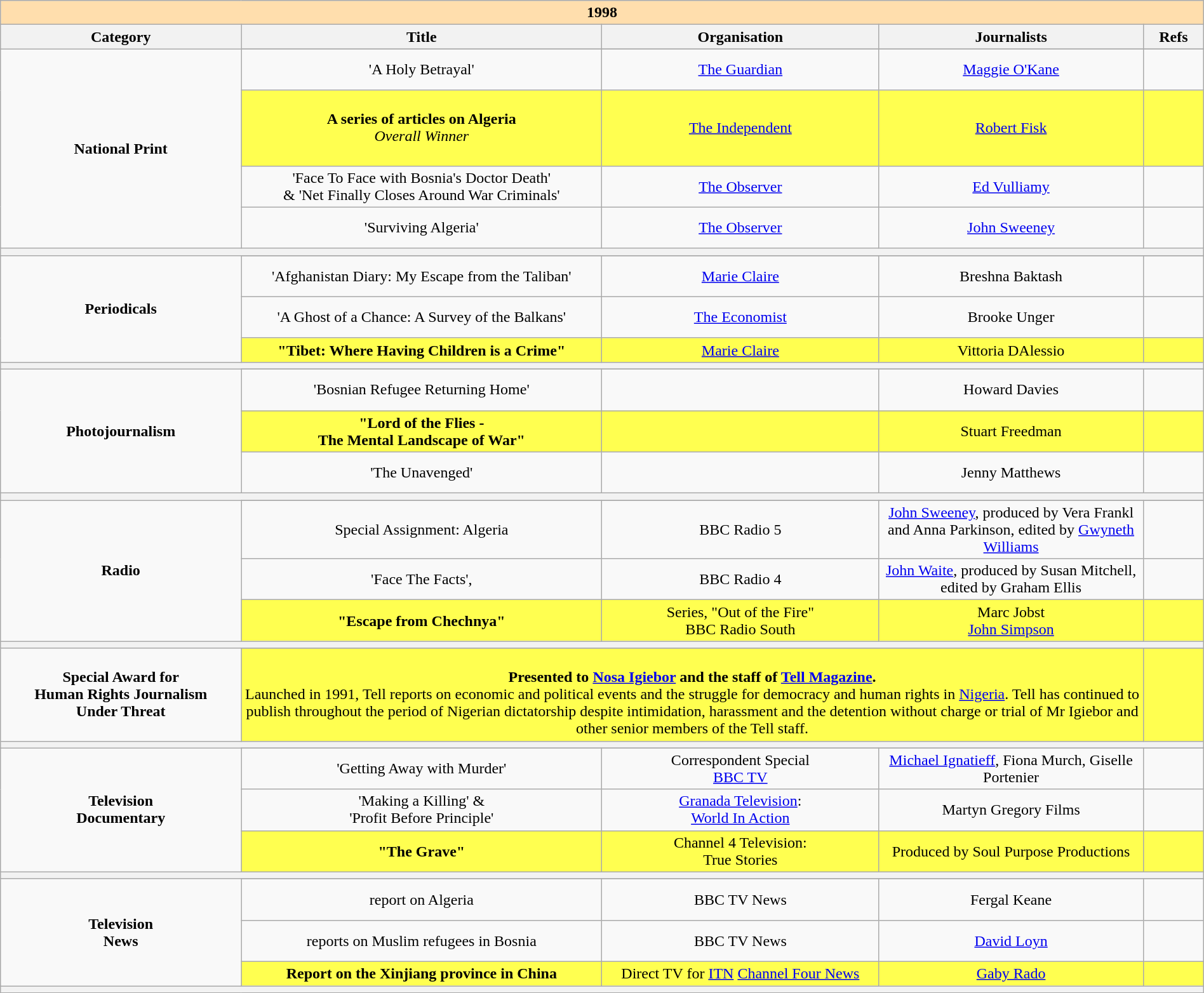<table class="wikitable" width="100%" border="1" cellpadding="5" cellspacing="0" align="centre">
<tr>
<td colspan="5" style="background:#ffdead" align="center"><strong>1998</strong></td>
</tr>
<tr>
<th width=20%>Category</th>
<th width=30%>Title</th>
<th width=23%>Organisation</th>
<th width=22%>Journalists</th>
<th width=5%>Refs</th>
</tr>
<tr>
<td rowspan="5" align="center"><strong>National Print</strong></td>
</tr>
<tr>
<td align="center">'A Holy Betrayal'</td>
<td align="center"><a href='#'>The Guardian</a></td>
<td align="center"><a href='#'>Maggie O'Kane</a></td>
<td align="center"><br><br></td>
</tr>
<tr>
<td align="center" style="background:#ffff50;"><strong>A series of articles on Algeria</strong> <br><em>Overall Winner</em></td>
<td align="center" style="background:#ffff50;"><a href='#'>The Independent</a></td>
<td align="center" style="background:#ffff50;"><a href='#'>Robert Fisk</a></td>
<td align="center" style="background:#ffff50;"><br><br><br><br></td>
</tr>
<tr>
<td align="center">'Face To Face with Bosnia's Doctor Death'<br>& 'Net Finally Closes Around War Criminals'</td>
<td align="center"><a href='#'>The Observer</a></td>
<td align="center"><a href='#'>Ed Vulliamy</a></td>
<td align="center"><br></td>
</tr>
<tr>
<td align="center">'Surviving Algeria'</td>
<td align="center"><a href='#'>The Observer</a></td>
<td align="center"><a href='#'>John Sweeney</a></td>
<td align="center"><br><br></td>
</tr>
<tr>
<td colspan="6" align="center" style="background:#f2f2f2"></td>
</tr>
<tr>
<td rowspan="4" align="center"><strong>Periodicals</strong></td>
</tr>
<tr>
<td align="center">'Afghanistan Diary: My Escape from the Taliban'</td>
<td align="center"><a href='#'>Marie Claire</a></td>
<td align="center">Breshna Baktash</td>
<td align="center"><br><br></td>
</tr>
<tr>
<td align="center">'A Ghost of a Chance: A Survey of the Balkans'</td>
<td align="center"><a href='#'>The Economist</a></td>
<td align="center">Brooke Unger</td>
<td align="center"><br><br></td>
</tr>
<tr>
<td align="center" style="background:#ffff50;"><strong>"Tibet: Where Having Children is a Crime"</strong></td>
<td align="center" style="background:#ffff50;"><a href='#'>Marie Claire</a></td>
<td align="center" style="background:#ffff50;">Vittoria DAlessio</td>
<td align="center" style="background:#ffff50;"><br></td>
</tr>
<tr>
<td colspan="6" align="center" style="background:#f2f2f2"></td>
</tr>
<tr>
<td rowspan="4" align="center"><strong>Photojournalism</strong></td>
</tr>
<tr>
<td align="center">'Bosnian Refugee Returning Home'</td>
<td align="center"></td>
<td align="center">Howard Davies</td>
<td align="center"><br>
<br></td>
</tr>
<tr>
<td align="center" style="background:#ffff50;"><strong>"Lord of the Flies -<br>The Mental Landscape of War"</strong></td>
<td align="center" style="background:#ffff50;"></td>
<td align="center" style="background:#ffff50;">Stuart Freedman</td>
<td align="center" style="background:#ffff50;"><br><br></td>
</tr>
<tr>
<td align="center">'The Unavenged'</td>
<td align="center"></td>
<td align="center">Jenny Matthews</td>
<td align="center"><br><br></td>
</tr>
<tr>
<td colspan="6" align="center" style="background:#f2f2f2"></td>
</tr>
<tr>
<td rowspan="4" align="center"><strong>Radio</strong></td>
</tr>
<tr>
<td align="center">Special Assignment: Algeria</td>
<td align="center">BBC Radio 5</td>
<td align="center"><a href='#'>John Sweeney</a>, produced by Vera Frankl and Anna Parkinson, edited by <a href='#'>Gwyneth Williams</a></td>
<td align="center"><br><br></td>
</tr>
<tr>
<td align="center">'Face The Facts',</td>
<td align="center">BBC Radio 4</td>
<td align="center"><a href='#'>John Waite</a>, produced by Susan Mitchell, edited by Graham Ellis</td>
<td align="center"><br><br></td>
</tr>
<tr>
<td align="center" style="background:#ffff50;"><strong>"Escape from Chechnya"</strong></td>
<td align="center" style="background:#ffff50;">Series, "Out of the Fire"<br>BBC Radio South</td>
<td align="center" style="background:#ffff50;">Marc Jobst<br><a href='#'>John Simpson</a></td>
<td align="center" style="background:#ffff50;"><br><br></td>
</tr>
<tr>
<td colspan="6" align="center" style="background:#f2f2f2"></td>
</tr>
<tr>
<td rowspan="2" align="center"><strong>Special Award for<br>Human Rights Journalism<br>Under Threat</strong></td>
</tr>
<tr>
<td colspan="3" align="center" style="background:#ffff50;"><br><strong>Presented to <a href='#'>Nosa Igiebor</a> and the staff of <a href='#'>Tell Magazine</a>.</strong><br>Launched in 1991, Tell reports on economic and political events and the struggle for democracy and human rights in <a href='#'>Nigeria</a>. Tell has continued to publish throughout the period of Nigerian dictatorship despite intimidation, harassment and the detention without charge or trial of Mr Igiebor and other senior members of the Tell staff.</td>
<td align="center" style="background:#ffff50;"></td>
</tr>
<tr>
<td colspan="6" align="center" style="background:#f2f2f2"></td>
</tr>
<tr>
<td rowspan="4" align="center"><strong>Television<br>Documentary</strong></td>
</tr>
<tr>
<td align="center">'Getting Away with Murder'</td>
<td align="center">Correspondent Special<br> <a href='#'>BBC TV</a></td>
<td align="center"><a href='#'>Michael Ignatieff</a>, Fiona Murch, Giselle Portenier</td>
<td align="center"><br></td>
</tr>
<tr>
<td align="center">'Making a Killing' &<br>'Profit Before Principle'</td>
<td align="center"><a href='#'>Granada Television</a>:<br> <a href='#'>World In Action</a></td>
<td align="center">Martyn Gregory Films</td>
<td align="center"><br></td>
</tr>
<tr>
<td align="center" style="background:#ffff50;"><strong>"The Grave"</strong></td>
<td align="center" style="background:#ffff50;">Channel 4 Television:<br> True Stories</td>
<td align="center" style="background:#ffff50;">Produced by Soul Purpose Productions</td>
<td align="center" style="background:#ffff50;"></td>
</tr>
<tr>
<td colspan="6" align="center" style="background:#f2f2f2"></td>
</tr>
<tr>
<td rowspan="4" align="center"><strong>Television<br>News</strong></td>
</tr>
<tr>
<td align="center">report on Algeria</td>
<td align="center">BBC TV News</td>
<td align="center">Fergal Keane</td>
<td align="center"><br><br></td>
</tr>
<tr>
<td align="center">reports on Muslim refugees in Bosnia</td>
<td align="center">BBC TV News</td>
<td align="center"><a href='#'>David Loyn</a></td>
<td align="center"><br><br></td>
</tr>
<tr>
<td align="center" style="background:#ffff50;"><strong>Report on the Xinjiang province in China</strong></td>
<td align="center" style="background:#ffff50;">Direct TV for <a href='#'>ITN</a> <a href='#'>Channel Four News</a></td>
<td align="center" style="background:#ffff50;"><a href='#'>Gaby Rado</a></td>
<td align="center" style="background:#ffff50;"><br></td>
</tr>
<tr>
<td colspan="6" align="center" style="background:#f2f2f2"></td>
</tr>
</table>
